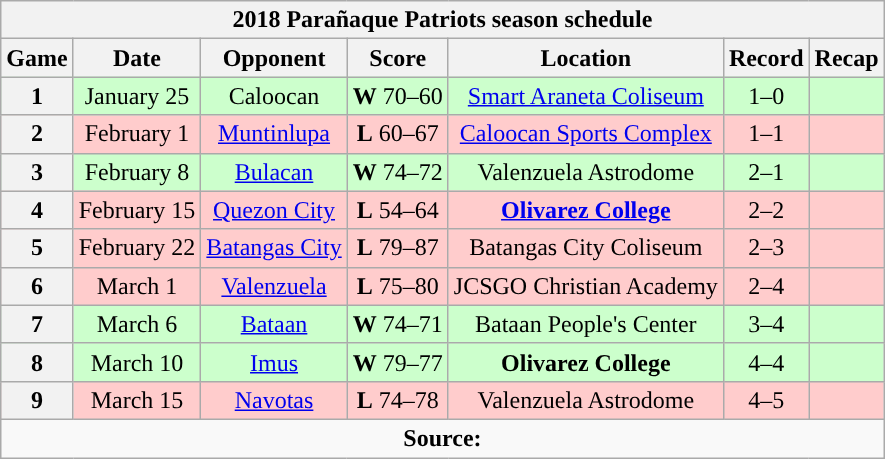<table class="wikitable" style="text-align:center">
<tr>
<th colspan=7>2018 Parañaque Patriots season schedule</th>
</tr>
<tr>
<th>Game</th>
<th>Date</th>
<th>Opponent</th>
<th>Score</th>
<th>Location</th>
<th>Record</th>
<th>Recap</th>
</tr>
<tr style="background:#cfc">
<th>1</th>
<td>January 25</td>
<td>Caloocan</td>
<td><strong>W</strong> 70–60</td>
<td><a href='#'>Smart Araneta Coliseum</a></td>
<td>1–0</td>
<td></td>
</tr>
<tr style="background:#fcc">
<th>2</th>
<td>February 1</td>
<td><a href='#'>Muntinlupa</a></td>
<td><strong>L</strong> 60–67</td>
<td><a href='#'>Caloocan Sports Complex</a></td>
<td>1–1</td>
<td></td>
</tr>
<tr style="background:#cfc">
<th>3</th>
<td>February 8</td>
<td><a href='#'>Bulacan</a></td>
<td><strong>W</strong> 74–72</td>
<td>Valenzuela Astrodome</td>
<td>2–1</td>
<td></td>
</tr>
<tr style="background:#fcc">
<th>4</th>
<td>February 15</td>
<td><a href='#'>Quezon City</a></td>
<td><strong>L</strong> 54–64</td>
<td><strong><a href='#'>Olivarez College</a></strong></td>
<td>2–2</td>
<td></td>
</tr>
<tr style="background:#fcc">
<th>5</th>
<td>February 22</td>
<td><a href='#'>Batangas City</a></td>
<td><strong>L</strong> 79–87 </td>
<td>Batangas City Coliseum</td>
<td>2–3</td>
<td></td>
</tr>
<tr style="background:#fcc">
<th>6</th>
<td>March 1</td>
<td><a href='#'>Valenzuela</a></td>
<td><strong>L</strong> 75–80</td>
<td>JCSGO Christian Academy</td>
<td>2–4</td>
<td></td>
</tr>
<tr style="background:#cfc">
<th>7</th>
<td>March 6</td>
<td><a href='#'>Bataan</a></td>
<td><strong>W</strong> 74–71</td>
<td>Bataan People's Center</td>
<td>3–4</td>
<td></td>
</tr>
<tr style="background:#cfc">
<th>8</th>
<td>March 10</td>
<td><a href='#'>Imus</a></td>
<td><strong>W</strong> 79–77</td>
<td><strong>Olivarez College</strong></td>
<td>4–4</td>
<td></td>
</tr>
<tr style="background:#fcc">
<th>9</th>
<td>March 15</td>
<td><a href='#'>Navotas</a></td>
<td><strong>L</strong> 74–78</td>
<td>Valenzuela Astrodome</td>
<td>4–5</td>
<td></td>
</tr>
<tr>
<td colspan=7 align=center><strong>Source: </strong></td>
</tr>
</table>
